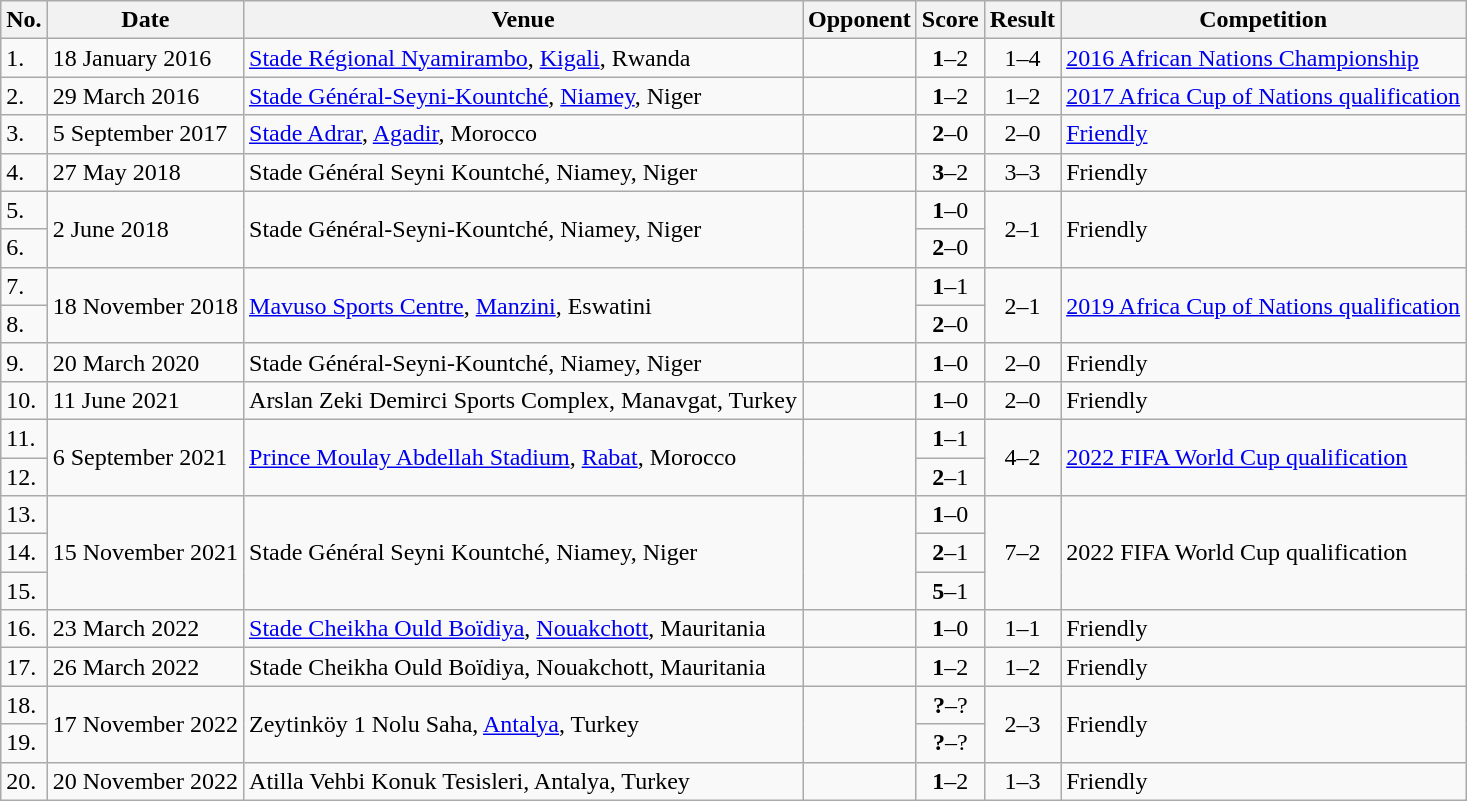<table class="wikitable plainrowheaders sortable">
<tr>
<th>No.</th>
<th>Date</th>
<th>Venue</th>
<th>Opponent</th>
<th>Score</th>
<th>Result</th>
<th>Competition</th>
</tr>
<tr>
<td>1.</td>
<td>18 January 2016</td>
<td><a href='#'>Stade Régional Nyamirambo</a>, <a href='#'>Kigali</a>, Rwanda</td>
<td></td>
<td align=center><strong>1</strong>–2</td>
<td align=center>1–4</td>
<td><a href='#'>2016 African Nations Championship</a></td>
</tr>
<tr>
<td>2.</td>
<td>29 March 2016</td>
<td><a href='#'>Stade Général-Seyni-Kountché</a>, <a href='#'>Niamey</a>, Niger</td>
<td></td>
<td align=center><strong>1</strong>–2</td>
<td align=center>1–2</td>
<td><a href='#'>2017 Africa Cup of Nations qualification</a></td>
</tr>
<tr>
<td>3.</td>
<td>5 September 2017</td>
<td><a href='#'>Stade Adrar</a>, <a href='#'>Agadir</a>, Morocco</td>
<td></td>
<td align=center><strong>2</strong>–0</td>
<td align=center>2–0</td>
<td><a href='#'>Friendly</a></td>
</tr>
<tr>
<td>4.</td>
<td>27 May 2018</td>
<td>Stade Général Seyni Kountché, Niamey, Niger</td>
<td></td>
<td align=center><strong>3</strong>–2</td>
<td align=center>3–3</td>
<td>Friendly</td>
</tr>
<tr>
<td>5.</td>
<td rowspan="2">2 June 2018</td>
<td rowspan="2">Stade Général-Seyni-Kountché, Niamey, Niger</td>
<td rowspan="2"></td>
<td align=center><strong>1</strong>–0</td>
<td rowspan="2" style="text-align:center">2–1</td>
<td rowspan="2">Friendly</td>
</tr>
<tr>
<td>6.</td>
<td align=center><strong>2</strong>–0</td>
</tr>
<tr>
<td>7.</td>
<td rowspan="2">18 November 2018</td>
<td rowspan="2"><a href='#'>Mavuso Sports Centre</a>, <a href='#'>Manzini</a>, Eswatini</td>
<td rowspan="2"></td>
<td align=center><strong>1</strong>–1</td>
<td rowspan="2" style="text-align:center">2–1</td>
<td rowspan="2"><a href='#'>2019 Africa Cup of Nations qualification</a></td>
</tr>
<tr>
<td>8.</td>
<td align=center><strong>2</strong>–0</td>
</tr>
<tr>
<td>9.</td>
<td>20 March 2020</td>
<td>Stade Général-Seyni-Kountché, Niamey, Niger</td>
<td></td>
<td align=center><strong>1</strong>–0</td>
<td align=center>2–0</td>
<td>Friendly</td>
</tr>
<tr>
<td>10.</td>
<td>11 June 2021</td>
<td>Arslan Zeki Demirci Sports Complex, Manavgat, Turkey</td>
<td></td>
<td align=center><strong>1</strong>–0</td>
<td align=center>2–0</td>
<td>Friendly</td>
</tr>
<tr>
<td>11.</td>
<td rowspan="2">6 September 2021</td>
<td rowspan="2"><a href='#'>Prince Moulay Abdellah Stadium</a>, <a href='#'>Rabat</a>, Morocco</td>
<td rowspan="2"></td>
<td align=center><strong>1</strong>–1</td>
<td rowspan="2" style="text-align:center">4–2</td>
<td rowspan="2"><a href='#'>2022 FIFA World Cup qualification</a></td>
</tr>
<tr>
<td>12.</td>
<td align=center><strong>2</strong>–1</td>
</tr>
<tr>
<td>13.</td>
<td rowspan="3">15 November 2021</td>
<td rowspan="3">Stade Général Seyni Kountché, Niamey, Niger</td>
<td rowspan="3"></td>
<td align=center><strong>1</strong>–0</td>
<td rowspan="3" style="text-align:center">7–2</td>
<td rowspan="3">2022 FIFA World Cup qualification</td>
</tr>
<tr>
<td>14.</td>
<td align=center><strong>2</strong>–1</td>
</tr>
<tr>
<td>15.</td>
<td align=center><strong>5</strong>–1</td>
</tr>
<tr>
<td>16.</td>
<td>23 March 2022</td>
<td><a href='#'>Stade Cheikha Ould Boïdiya</a>, <a href='#'>Nouakchott</a>, Mauritania</td>
<td></td>
<td align=center><strong>1</strong>–0</td>
<td align=center>1–1</td>
<td>Friendly</td>
</tr>
<tr>
<td>17.</td>
<td>26 March 2022</td>
<td>Stade Cheikha Ould Boïdiya, Nouakchott, Mauritania</td>
<td></td>
<td align=center><strong>1</strong>–2</td>
<td align=center>1–2</td>
<td>Friendly</td>
</tr>
<tr>
<td>18.</td>
<td rowspan="2">17 November 2022</td>
<td rowspan="2">Zeytinköy 1 Nolu Saha, <a href='#'>Antalya</a>, Turkey</td>
<td rowspan="2"></td>
<td align=center><strong>?</strong>–?</td>
<td rowspan="2" style="text-align:center">2–3</td>
<td rowspan="2">Friendly</td>
</tr>
<tr>
<td>19.</td>
<td align=center><strong>?</strong>–?</td>
</tr>
<tr>
<td>20.</td>
<td>20 November 2022</td>
<td>Atilla Vehbi Konuk Tesisleri, Antalya, Turkey</td>
<td></td>
<td align=center><strong>1</strong>–2</td>
<td align=center>1–3</td>
<td>Friendly</td>
</tr>
</table>
